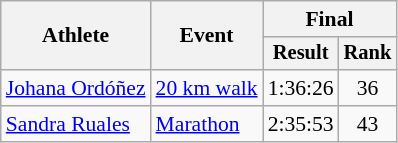<table class="wikitable" style="font-size:90%">
<tr>
<th rowspan="2">Athlete</th>
<th rowspan="2">Event</th>
<th colspan="2">Final</th>
</tr>
<tr style="font-size:95%">
<th>Result</th>
<th>Rank</th>
</tr>
<tr align=center>
<td align=left><a href='#'>Johana Ordóñez</a></td>
<td align=left><a href='#'>20 km walk</a></td>
<td>1:36:26</td>
<td>36</td>
</tr>
<tr align=center>
<td align=left><a href='#'>Sandra Ruales</a></td>
<td align=left><a href='#'>Marathon</a></td>
<td>2:35:53</td>
<td>43</td>
</tr>
</table>
